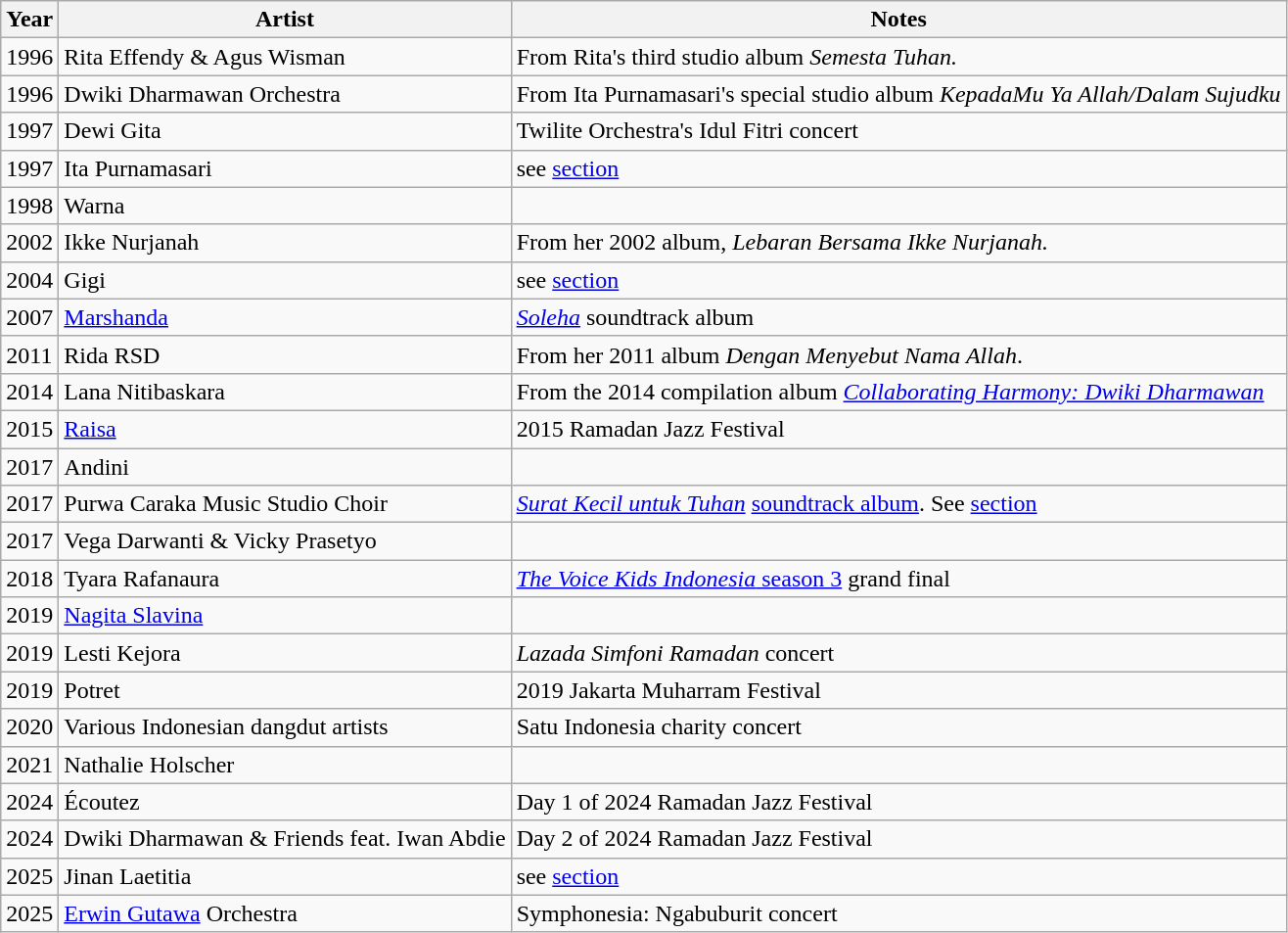<table class="wikitable sortable">
<tr>
<th>Year</th>
<th>Artist</th>
<th>Notes</th>
</tr>
<tr>
<td>1996</td>
<td>Rita Effendy & Agus Wisman</td>
<td>From Rita's third studio album <em>Semesta Tuhan.</em></td>
</tr>
<tr>
<td>1996</td>
<td>Dwiki Dharmawan Orchestra</td>
<td>From Ita Purnamasari's special studio album <em>KepadaMu Ya Allah/Dalam Sujudku</em></td>
</tr>
<tr>
<td>1997</td>
<td>Dewi Gita</td>
<td>Twilite Orchestra's Idul Fitri concert</td>
</tr>
<tr>
<td>1997</td>
<td>Ita Purnamasari</td>
<td>see <a href='#'>section</a></td>
</tr>
<tr>
<td>1998</td>
<td>Warna</td>
<td></td>
</tr>
<tr>
<td>2002</td>
<td>Ikke Nurjanah</td>
<td>From her 2002 album, <em>Lebaran Bersama Ikke Nurjanah.</em></td>
</tr>
<tr>
<td>2004</td>
<td>Gigi</td>
<td>see <a href='#'>section</a></td>
</tr>
<tr>
<td>2007</td>
<td><a href='#'>Marshanda</a></td>
<td><em><a href='#'>Soleha</a></em> soundtrack album</td>
</tr>
<tr>
<td>2011</td>
<td>Rida RSD</td>
<td>From her 2011 album <em>Dengan Menyebut Nama Allah</em>.</td>
</tr>
<tr>
<td>2014</td>
<td>Lana Nitibaskara</td>
<td>From the 2014 compilation album <em><a href='#'>Collaborating Harmony: Dwiki Dharmawan</a></em></td>
</tr>
<tr>
<td>2015</td>
<td><a href='#'>Raisa</a></td>
<td>2015 Ramadan Jazz Festival</td>
</tr>
<tr>
<td>2017</td>
<td>Andini</td>
<td></td>
</tr>
<tr>
<td>2017</td>
<td>Purwa Caraka Music Studio Choir</td>
<td><em><a href='#'>Surat Kecil untuk Tuhan</a></em> <a href='#'>soundtrack album</a>. See <a href='#'>section</a></td>
</tr>
<tr>
<td>2017</td>
<td>Vega Darwanti & Vicky Prasetyo</td>
<td></td>
</tr>
<tr>
<td>2018</td>
<td>Tyara Rafanaura</td>
<td><a href='#'><em>The Voice Kids Indonesia</em> season 3</a> grand final</td>
</tr>
<tr>
<td>2019</td>
<td><a href='#'>Nagita Slavina</a></td>
<td></td>
</tr>
<tr>
<td>2019</td>
<td>Lesti Kejora</td>
<td><em>Lazada Simfoni Ramadan</em> concert</td>
</tr>
<tr>
<td>2019</td>
<td>Potret</td>
<td>2019 Jakarta Muharram Festival</td>
</tr>
<tr>
<td>2020</td>
<td>Various Indonesian dangdut artists</td>
<td>Satu Indonesia charity concert</td>
</tr>
<tr>
<td>2021</td>
<td>Nathalie Holscher</td>
<td></td>
</tr>
<tr>
<td>2024</td>
<td>Écoutez</td>
<td>Day 1 of 2024 Ramadan Jazz Festival</td>
</tr>
<tr>
<td>2024</td>
<td>Dwiki Dharmawan & Friends feat. Iwan Abdie</td>
<td>Day 2 of 2024 Ramadan Jazz Festival</td>
</tr>
<tr>
<td>2025</td>
<td>Jinan Laetitia</td>
<td>see <a href='#'>section</a></td>
</tr>
<tr>
<td>2025</td>
<td><a href='#'>Erwin Gutawa</a> Orchestra</td>
<td>Symphonesia: Ngabuburit concert</td>
</tr>
</table>
